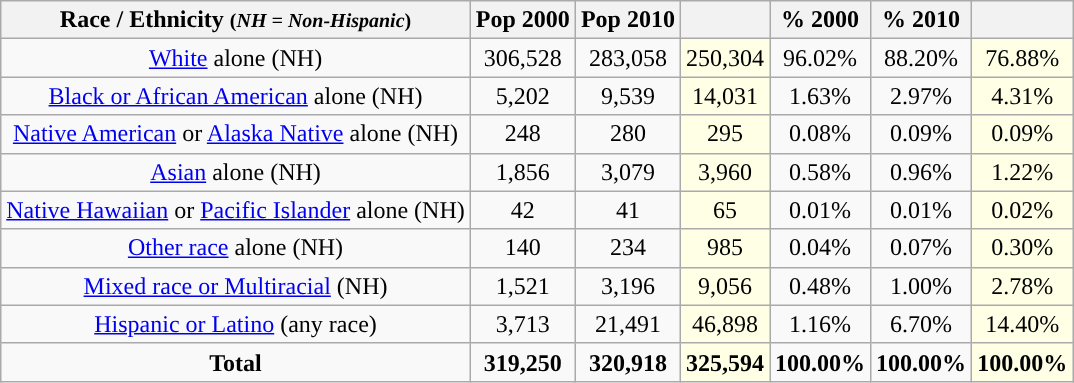<table class="wikitable" style="text-align:center;">
<tr>
<th>Race / Ethnicity <small>(<em>NH = Non-Hispanic</em>)</small></th>
<th>Pop 2000</th>
<th>Pop 2010</th>
<th></th>
<th>% 2000</th>
<th>% 2010</th>
<th></th>
</tr>
<tr>
<td><a href='#'>White</a> alone (NH)</td>
<td>306,528</td>
<td>283,058</td>
<td style='background: #ffffe6;'>250,304</td>
<td>96.02%</td>
<td>88.20%</td>
<td style='background: #ffffe6;'>76.88%</td>
</tr>
<tr>
<td><a href='#'>Black or African American</a> alone (NH)</td>
<td>5,202</td>
<td>9,539</td>
<td style='background: #ffffe6;'>14,031</td>
<td>1.63%</td>
<td>2.97%</td>
<td style='background: #ffffe6;'>4.31%</td>
</tr>
<tr>
<td><a href='#'>Native American</a> or <a href='#'>Alaska Native</a> alone (NH)</td>
<td>248</td>
<td>280</td>
<td style='background: #ffffe6;'>295</td>
<td>0.08%</td>
<td>0.09%</td>
<td style='background: #ffffe6;'>0.09%</td>
</tr>
<tr>
<td><a href='#'>Asian</a> alone (NH)</td>
<td>1,856</td>
<td>3,079</td>
<td style='background: #ffffe6;'>3,960</td>
<td>0.58%</td>
<td>0.96%</td>
<td style='background: #ffffe6;'>1.22%</td>
</tr>
<tr>
<td><a href='#'>Native Hawaiian</a> or <a href='#'>Pacific Islander</a> alone (NH)</td>
<td>42</td>
<td>41</td>
<td style='background: #ffffe6;'>65</td>
<td>0.01%</td>
<td>0.01%</td>
<td style='background: #ffffe6;'>0.02%</td>
</tr>
<tr>
<td><a href='#'>Other race</a> alone (NH)</td>
<td>140</td>
<td>234</td>
<td style='background: #ffffe6;'>985</td>
<td>0.04%</td>
<td>0.07%</td>
<td style='background: #ffffe6;'>0.30%</td>
</tr>
<tr>
<td><a href='#'>Mixed race or Multiracial</a> (NH)</td>
<td>1,521</td>
<td>3,196</td>
<td style='background: #ffffe6;'>9,056</td>
<td>0.48%</td>
<td>1.00%</td>
<td style='background: #ffffe6;'>2.78%</td>
</tr>
<tr>
<td><a href='#'>Hispanic or Latino</a> (any race)</td>
<td>3,713</td>
<td>21,491</td>
<td style='background: #ffffe6;'>46,898</td>
<td>1.16%</td>
<td>6.70%</td>
<td style='background: #ffffe6;'>14.40%</td>
</tr>
<tr>
<td><strong>Total</strong></td>
<td><strong>319,250</strong></td>
<td><strong>320,918</strong></td>
<td style='background: #ffffe6;'><strong>325,594</strong></td>
<td><strong>100.00%</strong></td>
<td><strong>100.00%</strong></td>
<td style='background: #ffffe6;'><strong>100.00%</strong></td>
</tr>
</table>
